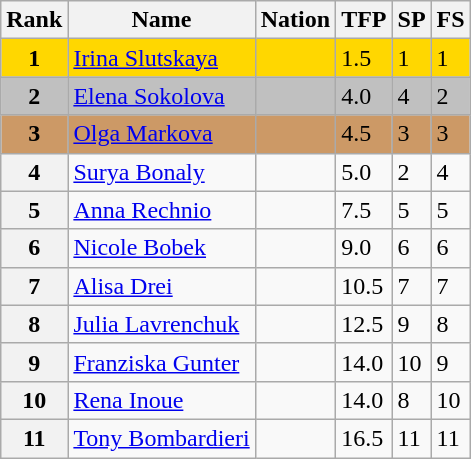<table class="wikitable">
<tr>
<th>Rank</th>
<th>Name</th>
<th>Nation</th>
<th>TFP</th>
<th>SP</th>
<th>FS</th>
</tr>
<tr bgcolor="gold">
<td align="center"><strong>1</strong></td>
<td><a href='#'>Irina Slutskaya</a></td>
<td></td>
<td>1.5</td>
<td>1</td>
<td>1</td>
</tr>
<tr bgcolor="silver">
<td align="center"><strong>2</strong></td>
<td><a href='#'>Elena Sokolova</a></td>
<td></td>
<td>4.0</td>
<td>4</td>
<td>2</td>
</tr>
<tr bgcolor="cc9966">
<td align="center"><strong>3</strong></td>
<td><a href='#'>Olga Markova</a></td>
<td></td>
<td>4.5</td>
<td>3</td>
<td>3</td>
</tr>
<tr>
<th>4</th>
<td><a href='#'>Surya Bonaly</a></td>
<td></td>
<td>5.0</td>
<td>2</td>
<td>4</td>
</tr>
<tr>
<th>5</th>
<td><a href='#'>Anna Rechnio</a></td>
<td></td>
<td>7.5</td>
<td>5</td>
<td>5</td>
</tr>
<tr>
<th>6</th>
<td><a href='#'>Nicole Bobek</a></td>
<td></td>
<td>9.0</td>
<td>6</td>
<td>6</td>
</tr>
<tr>
<th>7</th>
<td><a href='#'>Alisa Drei</a></td>
<td></td>
<td>10.5</td>
<td>7</td>
<td>7</td>
</tr>
<tr>
<th>8</th>
<td><a href='#'>Julia Lavrenchuk</a></td>
<td></td>
<td>12.5</td>
<td>9</td>
<td>8</td>
</tr>
<tr>
<th>9</th>
<td><a href='#'>Franziska Gunter</a></td>
<td></td>
<td>14.0</td>
<td>10</td>
<td>9</td>
</tr>
<tr>
<th>10</th>
<td><a href='#'>Rena Inoue</a></td>
<td></td>
<td>14.0</td>
<td>8</td>
<td>10</td>
</tr>
<tr>
<th>11</th>
<td><a href='#'>Tony Bombardieri</a></td>
<td></td>
<td>16.5</td>
<td>11</td>
<td>11</td>
</tr>
</table>
